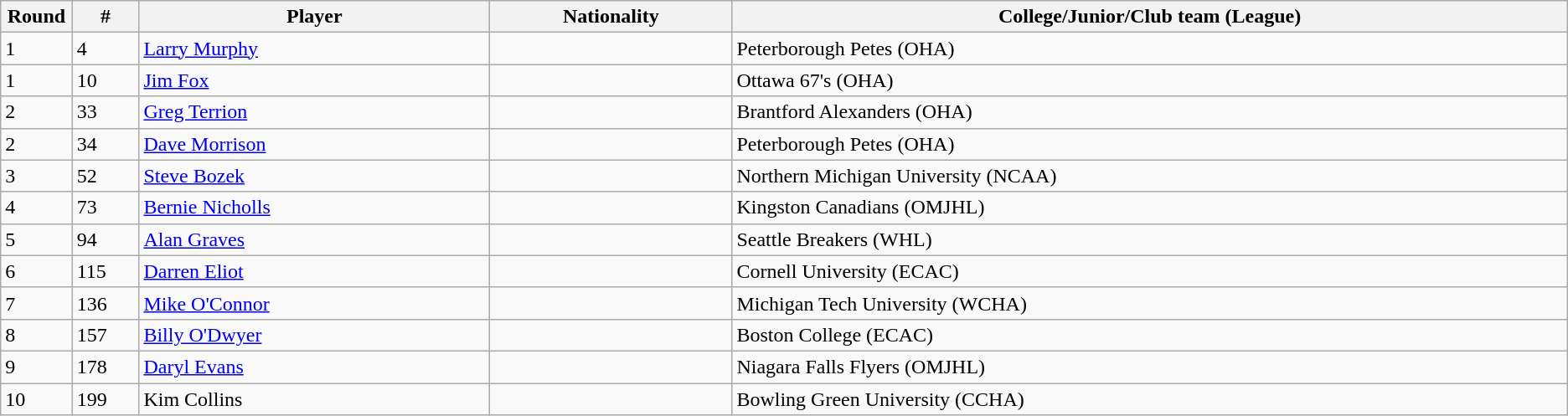<table class="wikitable">
<tr align="center">
<th bgcolor="#DDDDFF" width="4.0%">Round</th>
<th bgcolor="#DDDDFF" width="4.0%">#</th>
<th bgcolor="#DDDDFF" width="21.0%">Player</th>
<th bgcolor="#DDDDFF" width="14.5%">Nationality</th>
<th bgcolor="#DDDDFF" width="50.0%">College/Junior/Club team (League)</th>
</tr>
<tr>
<td>1</td>
<td>4</td>
<td><a href='#'>Larry Murphy</a></td>
<td></td>
<td>Peterborough Petes (OHA)</td>
</tr>
<tr>
<td>1</td>
<td>10</td>
<td><a href='#'>Jim Fox</a></td>
<td></td>
<td>Ottawa 67's (OHA)</td>
</tr>
<tr>
<td>2</td>
<td>33</td>
<td><a href='#'>Greg Terrion</a></td>
<td></td>
<td>Brantford Alexanders (OHA)</td>
</tr>
<tr>
<td>2</td>
<td>34</td>
<td><a href='#'>Dave Morrison</a></td>
<td></td>
<td>Peterborough Petes (OHA)</td>
</tr>
<tr>
<td>3</td>
<td>52</td>
<td><a href='#'>Steve Bozek</a></td>
<td></td>
<td>Northern Michigan University (NCAA)</td>
</tr>
<tr>
<td>4</td>
<td>73</td>
<td><a href='#'>Bernie Nicholls</a></td>
<td></td>
<td>Kingston Canadians (OMJHL)</td>
</tr>
<tr>
<td>5</td>
<td>94</td>
<td><a href='#'>Alan Graves</a></td>
<td></td>
<td>Seattle Breakers (WHL)</td>
</tr>
<tr>
<td>6</td>
<td>115</td>
<td><a href='#'>Darren Eliot</a></td>
<td></td>
<td>Cornell University (ECAC)</td>
</tr>
<tr>
<td>7</td>
<td>136</td>
<td><a href='#'>Mike O'Connor</a></td>
<td></td>
<td>Michigan Tech University (WCHA)</td>
</tr>
<tr>
<td>8</td>
<td>157</td>
<td><a href='#'>Billy O'Dwyer</a></td>
<td></td>
<td>Boston College (ECAC)</td>
</tr>
<tr>
<td>9</td>
<td>178</td>
<td><a href='#'>Daryl Evans</a></td>
<td></td>
<td>Niagara Falls Flyers (OMJHL)</td>
</tr>
<tr>
<td>10</td>
<td>199</td>
<td>Kim Collins</td>
<td></td>
<td>Bowling Green University (CCHA)</td>
</tr>
</table>
